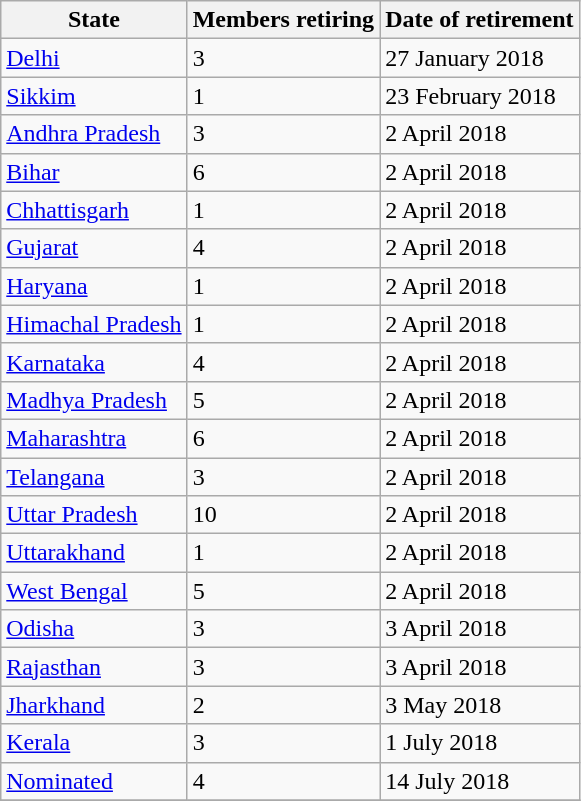<table class="wikitable">
<tr>
<th>State</th>
<th>Members retiring</th>
<th>Date of retirement</th>
</tr>
<tr>
<td><a href='#'>Delhi</a></td>
<td>3</td>
<td>27 January 2018</td>
</tr>
<tr>
<td><a href='#'>Sikkim</a></td>
<td>1</td>
<td>23 February 2018</td>
</tr>
<tr>
<td><a href='#'>Andhra Pradesh</a></td>
<td>3</td>
<td>2 April 2018</td>
</tr>
<tr>
<td><a href='#'>Bihar</a></td>
<td>6</td>
<td>2 April 2018</td>
</tr>
<tr>
<td><a href='#'>Chhattisgarh</a></td>
<td>1</td>
<td>2 April 2018</td>
</tr>
<tr>
<td><a href='#'>Gujarat</a></td>
<td>4</td>
<td>2 April 2018</td>
</tr>
<tr>
<td><a href='#'>Haryana</a></td>
<td>1</td>
<td>2 April 2018</td>
</tr>
<tr>
<td><a href='#'>Himachal Pradesh</a></td>
<td>1</td>
<td>2 April 2018</td>
</tr>
<tr>
<td><a href='#'>Karnataka</a></td>
<td>4</td>
<td>2 April 2018</td>
</tr>
<tr>
<td><a href='#'>Madhya Pradesh</a></td>
<td>5</td>
<td>2 April 2018</td>
</tr>
<tr>
<td><a href='#'>Maharashtra</a></td>
<td>6</td>
<td>2 April 2018</td>
</tr>
<tr>
<td><a href='#'>Telangana</a></td>
<td>3</td>
<td>2 April 2018</td>
</tr>
<tr>
<td><a href='#'>Uttar Pradesh</a></td>
<td>10</td>
<td>2 April 2018</td>
</tr>
<tr>
<td><a href='#'>Uttarakhand</a></td>
<td>1</td>
<td>2 April 2018</td>
</tr>
<tr>
<td><a href='#'>West Bengal</a></td>
<td>5</td>
<td>2 April 2018</td>
</tr>
<tr>
<td><a href='#'>Odisha</a></td>
<td>3</td>
<td>3 April 2018</td>
</tr>
<tr>
<td><a href='#'>Rajasthan</a></td>
<td>3</td>
<td>3 April 2018</td>
</tr>
<tr>
<td><a href='#'>Jharkhand</a></td>
<td>2</td>
<td>3 May 2018</td>
</tr>
<tr>
<td><a href='#'>Kerala</a></td>
<td>3</td>
<td>1 July 2018</td>
</tr>
<tr>
<td><a href='#'>Nominated</a></td>
<td>4</td>
<td>14 July 2018</td>
</tr>
<tr>
</tr>
</table>
